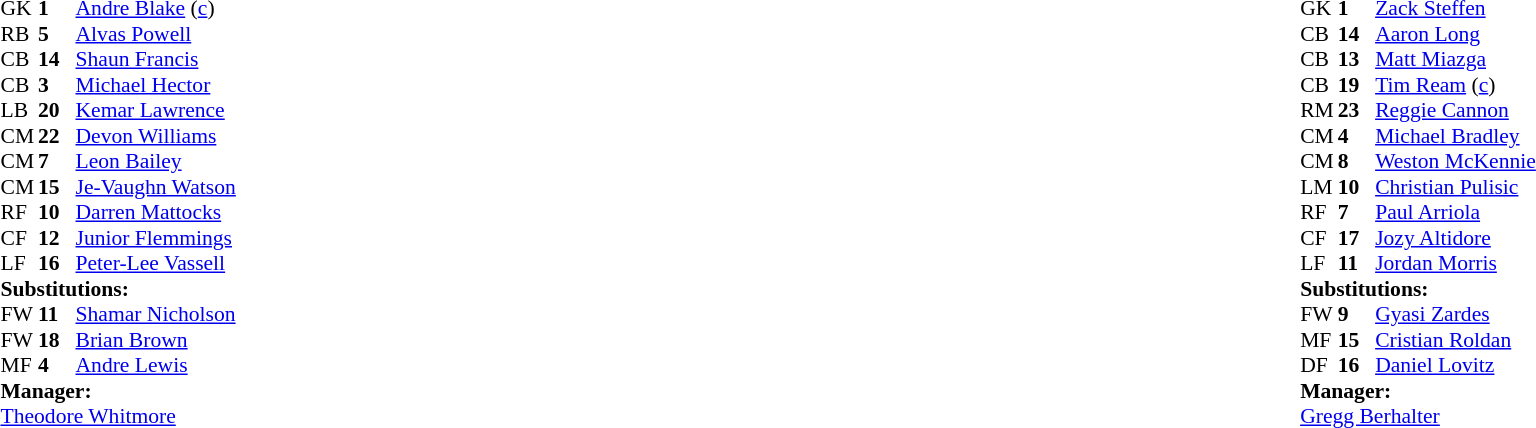<table width="100%">
<tr>
<td valign="top" width="40%"><br><table style="font-size:90%" cellspacing="0" cellpadding="0">
<tr>
<th width=25></th>
<th width=25></th>
</tr>
<tr>
<td>GK</td>
<td><strong>1</strong></td>
<td><a href='#'>Andre Blake</a> (<a href='#'>c</a>)</td>
</tr>
<tr>
<td>RB</td>
<td><strong>5</strong></td>
<td><a href='#'>Alvas Powell</a></td>
</tr>
<tr>
<td>CB</td>
<td><strong>14</strong></td>
<td><a href='#'>Shaun Francis</a></td>
</tr>
<tr>
<td>CB</td>
<td><strong>3</strong></td>
<td><a href='#'>Michael Hector</a></td>
</tr>
<tr>
<td>LB</td>
<td><strong>20</strong></td>
<td><a href='#'>Kemar Lawrence</a></td>
</tr>
<tr>
<td>CM</td>
<td><strong>22</strong></td>
<td><a href='#'>Devon Williams</a></td>
</tr>
<tr>
<td>CM</td>
<td><strong>7</strong></td>
<td><a href='#'>Leon Bailey</a></td>
</tr>
<tr>
<td>CM</td>
<td><strong>15</strong></td>
<td><a href='#'>Je-Vaughn Watson</a></td>
<td></td>
</tr>
<tr>
<td>RF</td>
<td><strong>10</strong></td>
<td><a href='#'>Darren Mattocks</a></td>
<td></td>
<td></td>
</tr>
<tr>
<td>CF</td>
<td><strong>12</strong></td>
<td><a href='#'>Junior Flemmings</a></td>
<td></td>
<td></td>
</tr>
<tr>
<td>LF</td>
<td><strong>16</strong></td>
<td><a href='#'>Peter-Lee Vassell</a></td>
<td></td>
<td></td>
</tr>
<tr>
<td colspan=3><strong>Substitutions:</strong></td>
</tr>
<tr>
<td>FW</td>
<td><strong>11</strong></td>
<td><a href='#'>Shamar Nicholson</a></td>
<td></td>
<td></td>
</tr>
<tr>
<td>FW</td>
<td><strong>18</strong></td>
<td><a href='#'>Brian Brown</a></td>
<td></td>
<td></td>
</tr>
<tr>
<td>MF</td>
<td><strong>4</strong></td>
<td><a href='#'>Andre Lewis</a></td>
<td></td>
<td></td>
</tr>
<tr>
<td colspan=3><strong>Manager:</strong></td>
</tr>
<tr>
<td colspan=3><a href='#'>Theodore Whitmore</a></td>
</tr>
</table>
</td>
<td valign="top"></td>
<td valign="top" width="50%"><br><table style="font-size:90%; margin:auto" cellspacing="0" cellpadding="0">
<tr>
<th width=25></th>
<th width=25></th>
</tr>
<tr>
<td>GK</td>
<td><strong>1</strong></td>
<td><a href='#'>Zack Steffen</a></td>
</tr>
<tr>
<td>CB</td>
<td><strong>14</strong></td>
<td><a href='#'>Aaron Long</a></td>
</tr>
<tr>
<td>CB</td>
<td><strong>13</strong></td>
<td><a href='#'>Matt Miazga</a></td>
</tr>
<tr>
<td>CB</td>
<td><strong>19</strong></td>
<td><a href='#'>Tim Ream</a> (<a href='#'>c</a>)</td>
</tr>
<tr>
<td>RM</td>
<td><strong>23</strong></td>
<td><a href='#'>Reggie Cannon</a></td>
</tr>
<tr>
<td>CM</td>
<td><strong>4</strong></td>
<td><a href='#'>Michael Bradley</a></td>
</tr>
<tr>
<td>CM</td>
<td><strong>8</strong></td>
<td><a href='#'>Weston McKennie</a></td>
<td></td>
</tr>
<tr>
<td>LM</td>
<td><strong>10</strong></td>
<td><a href='#'>Christian Pulisic</a></td>
</tr>
<tr>
<td>RF</td>
<td><strong>7</strong></td>
<td><a href='#'>Paul Arriola</a></td>
<td></td>
<td></td>
</tr>
<tr>
<td>CF</td>
<td><strong>17</strong></td>
<td><a href='#'>Jozy Altidore</a></td>
<td></td>
<td></td>
</tr>
<tr>
<td>LF</td>
<td><strong>11</strong></td>
<td><a href='#'>Jordan Morris</a></td>
<td></td>
<td></td>
</tr>
<tr>
<td colspan=3><strong>Substitutions:</strong></td>
</tr>
<tr>
<td>FW</td>
<td><strong>9</strong></td>
<td><a href='#'>Gyasi Zardes</a></td>
<td></td>
<td></td>
</tr>
<tr>
<td>MF</td>
<td><strong>15</strong></td>
<td><a href='#'>Cristian Roldan</a></td>
<td></td>
<td></td>
</tr>
<tr>
<td>DF</td>
<td><strong>16</strong></td>
<td><a href='#'>Daniel Lovitz</a></td>
<td></td>
<td></td>
</tr>
<tr>
<td colspan=3><strong>Manager:</strong></td>
</tr>
<tr>
<td colspan=3><a href='#'>Gregg Berhalter</a></td>
</tr>
</table>
</td>
</tr>
</table>
